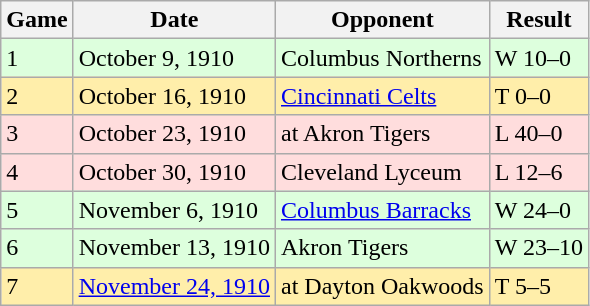<table class="wikitable">
<tr>
<th>Game</th>
<th>Date</th>
<th>Opponent</th>
<th>Result</th>
</tr>
<tr style="background: #ddffdd;">
<td>1</td>
<td>October 9, 1910</td>
<td>Columbus Northerns</td>
<td>W 10–0</td>
</tr>
<tr style="background: #ffeeaa;">
<td>2</td>
<td>October 16, 1910</td>
<td><a href='#'>Cincinnati Celts</a></td>
<td>T 0–0</td>
</tr>
<tr style="background: #ffdddd;">
<td>3</td>
<td>October 23, 1910</td>
<td>at Akron Tigers</td>
<td>L 40–0</td>
</tr>
<tr style="background: #ffdddd;">
<td>4</td>
<td>October 30, 1910</td>
<td>Cleveland Lyceum</td>
<td>L 12–6</td>
</tr>
<tr style="background: #ddffdd;">
<td>5</td>
<td>November 6, 1910</td>
<td><a href='#'>Columbus Barracks</a></td>
<td>W 24–0</td>
</tr>
<tr style="background: #ddffdd;">
<td>6</td>
<td>November 13, 1910</td>
<td>Akron Tigers</td>
<td>W 23–10</td>
</tr>
<tr style="background: #ffeeaa;">
<td>7</td>
<td><a href='#'>November 24, 1910</a></td>
<td>at Dayton Oakwoods</td>
<td>T 5–5</td>
</tr>
</table>
